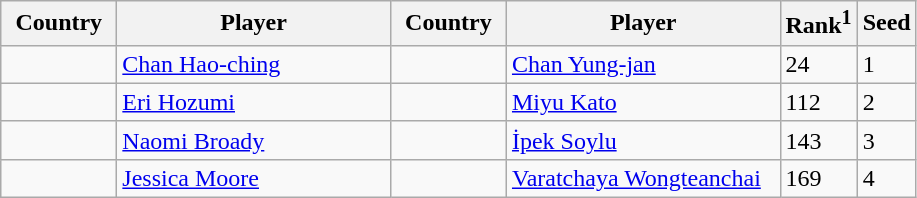<table class="sortable wikitable">
<tr>
<th width="70">Country</th>
<th width="175">Player</th>
<th width="70">Country</th>
<th width="175">Player</th>
<th>Rank<sup>1</sup></th>
<th>Seed</th>
</tr>
<tr>
<td></td>
<td><a href='#'>Chan Hao-ching</a></td>
<td></td>
<td><a href='#'>Chan Yung-jan</a></td>
<td>24</td>
<td>1</td>
</tr>
<tr>
<td></td>
<td><a href='#'>Eri Hozumi</a></td>
<td></td>
<td><a href='#'>Miyu Kato</a></td>
<td>112</td>
<td>2</td>
</tr>
<tr>
<td></td>
<td><a href='#'>Naomi Broady</a></td>
<td></td>
<td><a href='#'>İpek Soylu</a></td>
<td>143</td>
<td>3</td>
</tr>
<tr>
<td></td>
<td><a href='#'>Jessica Moore</a></td>
<td></td>
<td><a href='#'>Varatchaya Wongteanchai</a></td>
<td>169</td>
<td>4</td>
</tr>
</table>
